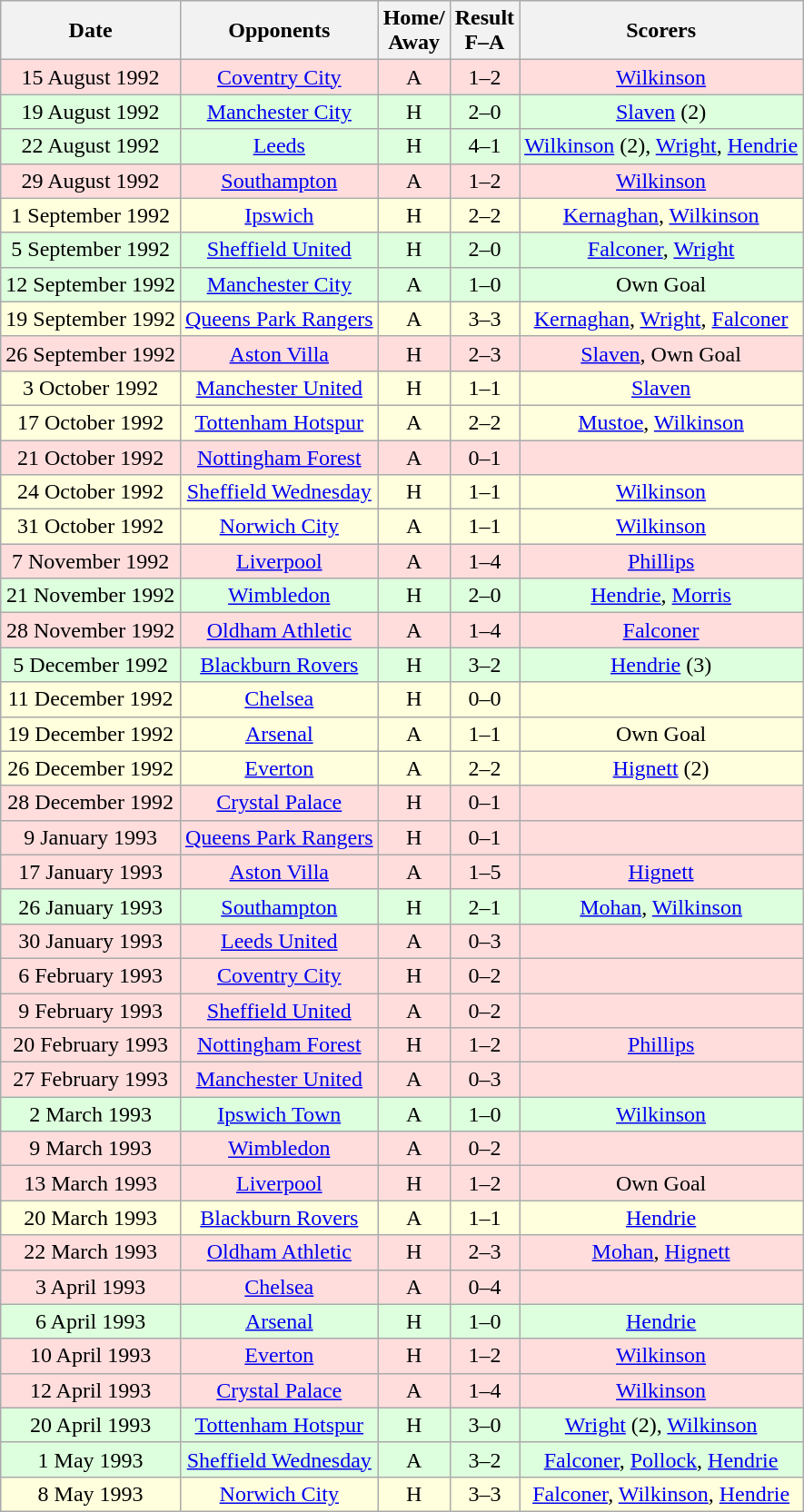<table class="wikitable" style="text-align:center">
<tr>
<th>Date</th>
<th>Opponents</th>
<th>Home/<br>Away</th>
<th>Result<br>F–A</th>
<th>Scorers</th>
</tr>
<tr bgcolor="#ffdddd">
<td>15 August 1992</td>
<td><a href='#'>Coventry City</a></td>
<td>A</td>
<td>1–2</td>
<td><a href='#'>Wilkinson</a></td>
</tr>
<tr bgcolor="#ddffdd">
<td>19 August 1992</td>
<td><a href='#'>Manchester City</a></td>
<td>H</td>
<td>2–0</td>
<td><a href='#'>Slaven</a> (2)</td>
</tr>
<tr bgcolor="#ddffdd">
<td>22 August 1992</td>
<td><a href='#'>Leeds</a></td>
<td>H</td>
<td>4–1</td>
<td><a href='#'>Wilkinson</a> (2), <a href='#'>Wright</a>, <a href='#'>Hendrie</a></td>
</tr>
<tr bgcolor="#ffdddd">
<td>29 August 1992</td>
<td><a href='#'>Southampton</a></td>
<td>A</td>
<td>1–2</td>
<td><a href='#'>Wilkinson</a></td>
</tr>
<tr bgcolor="#ffffdd">
<td>1 September 1992</td>
<td><a href='#'>Ipswich</a></td>
<td>H</td>
<td>2–2</td>
<td><a href='#'>Kernaghan</a>, <a href='#'>Wilkinson</a></td>
</tr>
<tr bgcolor="#ddffdd">
<td>5 September 1992</td>
<td><a href='#'>Sheffield United</a></td>
<td>H</td>
<td>2–0</td>
<td><a href='#'>Falconer</a>, <a href='#'>Wright</a></td>
</tr>
<tr bgcolor="#ddffdd">
<td>12 September 1992</td>
<td><a href='#'>Manchester City</a></td>
<td>A</td>
<td>1–0</td>
<td>Own Goal</td>
</tr>
<tr bgcolor="#ffffdd">
<td>19 September 1992</td>
<td><a href='#'>Queens Park Rangers</a></td>
<td>A</td>
<td>3–3</td>
<td><a href='#'>Kernaghan</a>, <a href='#'>Wright</a>, <a href='#'>Falconer</a></td>
</tr>
<tr bgcolor="#ffdddd">
<td>26 September 1992</td>
<td><a href='#'>Aston Villa</a></td>
<td>H</td>
<td>2–3</td>
<td><a href='#'>Slaven</a>, Own Goal</td>
</tr>
<tr bgcolor="#ffffdd">
<td>3 October 1992</td>
<td><a href='#'>Manchester United</a></td>
<td>H</td>
<td>1–1</td>
<td><a href='#'>Slaven</a></td>
</tr>
<tr bgcolor="#ffffdd">
<td>17 October 1992</td>
<td><a href='#'>Tottenham Hotspur</a></td>
<td>A</td>
<td>2–2</td>
<td><a href='#'>Mustoe</a>, <a href='#'>Wilkinson</a></td>
</tr>
<tr bgcolor="#ffdddd">
<td>21 October 1992</td>
<td><a href='#'>Nottingham Forest</a></td>
<td>A</td>
<td>0–1</td>
<td></td>
</tr>
<tr bgcolor="#ffffdd">
<td>24 October 1992</td>
<td><a href='#'>Sheffield Wednesday</a></td>
<td>H</td>
<td>1–1</td>
<td><a href='#'>Wilkinson</a></td>
</tr>
<tr bgcolor="#ffffdd">
<td>31 October 1992</td>
<td><a href='#'>Norwich City</a></td>
<td>A</td>
<td>1–1</td>
<td><a href='#'>Wilkinson</a></td>
</tr>
<tr bgcolor="#ffdddd">
<td>7 November 1992</td>
<td><a href='#'>Liverpool</a></td>
<td>A</td>
<td>1–4</td>
<td><a href='#'>Phillips</a></td>
</tr>
<tr bgcolor="#ddffdd">
<td>21 November 1992</td>
<td><a href='#'>Wimbledon</a></td>
<td>H</td>
<td>2–0</td>
<td><a href='#'>Hendrie</a>, <a href='#'>Morris</a></td>
</tr>
<tr bgcolor="#ffdddd">
<td>28 November 1992</td>
<td><a href='#'>Oldham Athletic</a></td>
<td>A</td>
<td>1–4</td>
<td><a href='#'>Falconer</a></td>
</tr>
<tr bgcolor="#ddffdd">
<td>5 December 1992</td>
<td><a href='#'>Blackburn Rovers</a></td>
<td>H</td>
<td>3–2</td>
<td><a href='#'>Hendrie</a> (3)</td>
</tr>
<tr bgcolor="#ffffdd">
<td>11 December 1992</td>
<td><a href='#'>Chelsea</a></td>
<td>H</td>
<td>0–0</td>
<td></td>
</tr>
<tr bgcolor="#ffffdd">
<td>19 December 1992</td>
<td><a href='#'>Arsenal</a></td>
<td>A</td>
<td>1–1</td>
<td>Own Goal</td>
</tr>
<tr bgcolor="#ffffdd">
<td>26 December 1992</td>
<td><a href='#'>Everton</a></td>
<td>A</td>
<td>2–2</td>
<td><a href='#'>Hignett</a> (2)</td>
</tr>
<tr bgcolor="#ffdddd">
<td>28 December 1992</td>
<td><a href='#'>Crystal Palace</a></td>
<td>H</td>
<td>0–1</td>
<td></td>
</tr>
<tr bgcolor="#ffdddd">
<td>9 January 1993</td>
<td><a href='#'>Queens Park Rangers</a></td>
<td>H</td>
<td>0–1</td>
<td></td>
</tr>
<tr bgcolor="#ffdddd">
<td>17 January 1993</td>
<td><a href='#'>Aston Villa</a></td>
<td>A</td>
<td>1–5</td>
<td><a href='#'>Hignett</a></td>
</tr>
<tr bgcolor="#ddffdd">
<td>26 January 1993</td>
<td><a href='#'>Southampton</a></td>
<td>H</td>
<td>2–1</td>
<td><a href='#'>Mohan</a>, <a href='#'>Wilkinson</a></td>
</tr>
<tr bgcolor="#ffdddd">
<td>30 January 1993</td>
<td><a href='#'>Leeds United</a></td>
<td>A</td>
<td>0–3</td>
<td></td>
</tr>
<tr bgcolor="#ffdddd">
<td>6 February 1993</td>
<td><a href='#'>Coventry City</a></td>
<td>H</td>
<td>0–2</td>
<td></td>
</tr>
<tr bgcolor="#ffdddd">
<td>9 February 1993</td>
<td><a href='#'>Sheffield United</a></td>
<td>A</td>
<td>0–2</td>
<td></td>
</tr>
<tr bgcolor="#ffdddd">
<td>20 February 1993</td>
<td><a href='#'>Nottingham Forest</a></td>
<td>H</td>
<td>1–2</td>
<td><a href='#'>Phillips</a></td>
</tr>
<tr bgcolor="#ffdddd">
<td>27 February 1993</td>
<td><a href='#'>Manchester United</a></td>
<td>A</td>
<td>0–3</td>
<td></td>
</tr>
<tr bgcolor="#ddffdd">
<td>2 March 1993</td>
<td><a href='#'>Ipswich Town</a></td>
<td>A</td>
<td>1–0</td>
<td><a href='#'>Wilkinson</a></td>
</tr>
<tr bgcolor="#ffdddd">
<td>9 March 1993</td>
<td><a href='#'>Wimbledon</a></td>
<td>A</td>
<td>0–2</td>
<td></td>
</tr>
<tr bgcolor="#ffdddd">
<td>13 March 1993</td>
<td><a href='#'>Liverpool</a></td>
<td>H</td>
<td>1–2</td>
<td>Own Goal</td>
</tr>
<tr bgcolor="#ffffdd">
<td>20 March 1993</td>
<td><a href='#'>Blackburn Rovers</a></td>
<td>A</td>
<td>1–1</td>
<td><a href='#'>Hendrie</a></td>
</tr>
<tr bgcolor="#ffdddd">
<td>22 March 1993</td>
<td><a href='#'>Oldham Athletic</a></td>
<td>H</td>
<td>2–3</td>
<td><a href='#'>Mohan</a>, <a href='#'>Hignett</a></td>
</tr>
<tr bgcolor="#ffdddd">
<td>3 April 1993</td>
<td><a href='#'>Chelsea</a></td>
<td>A</td>
<td>0–4</td>
<td></td>
</tr>
<tr bgcolor="#ddffdd">
<td>6 April 1993</td>
<td><a href='#'>Arsenal</a></td>
<td>H</td>
<td>1–0</td>
<td><a href='#'>Hendrie</a></td>
</tr>
<tr bgcolor="#ffdddd">
<td>10 April 1993</td>
<td><a href='#'>Everton</a></td>
<td>H</td>
<td>1–2</td>
<td><a href='#'>Wilkinson</a></td>
</tr>
<tr bgcolor="#ffdddd">
<td>12 April 1993</td>
<td><a href='#'>Crystal Palace</a></td>
<td>A</td>
<td>1–4</td>
<td><a href='#'>Wilkinson</a></td>
</tr>
<tr bgcolor="#ddffdd">
<td>20 April 1993</td>
<td><a href='#'>Tottenham Hotspur</a></td>
<td>H</td>
<td>3–0</td>
<td><a href='#'>Wright</a> (2), <a href='#'>Wilkinson</a></td>
</tr>
<tr bgcolor="#ddffdd">
<td>1 May 1993</td>
<td><a href='#'>Sheffield Wednesday</a></td>
<td>A</td>
<td>3–2</td>
<td><a href='#'>Falconer</a>, <a href='#'>Pollock</a>, <a href='#'>Hendrie</a></td>
</tr>
<tr bgcolor="#ffffdd">
<td>8 May 1993</td>
<td><a href='#'>Norwich City</a></td>
<td>H</td>
<td>3–3</td>
<td><a href='#'>Falconer</a>, <a href='#'>Wilkinson</a>, <a href='#'>Hendrie</a></td>
</tr>
</table>
